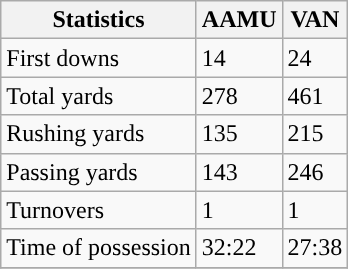<table class="wikitable" style="float: left;">
<tr>
<th>Statistics</th>
<th>AAMU</th>
<th>VAN</th>
</tr>
<tr>
<td>First downs</td>
<td>14</td>
<td>24</td>
</tr>
<tr>
<td>Total yards</td>
<td>278</td>
<td>461</td>
</tr>
<tr>
<td>Rushing yards</td>
<td>135</td>
<td>215</td>
</tr>
<tr>
<td>Passing yards</td>
<td>143</td>
<td>246</td>
</tr>
<tr>
<td>Turnovers</td>
<td>1</td>
<td>1</td>
</tr>
<tr>
<td>Time of possession</td>
<td>32:22</td>
<td>27:38</td>
</tr>
<tr>
</tr>
</table>
